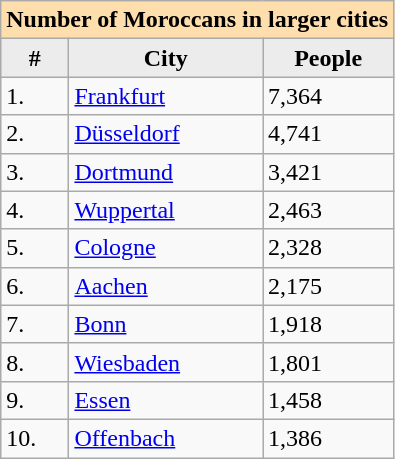<table class="wikitable">
<tr>
<td colspan="10"  style="text-align:center; background:#ffdead;"><strong>Number of Moroccans in larger cities </strong></td>
</tr>
<tr style="background:#ddd;">
<th style="background:#ececec;">#</th>
<th style="background:#ececec;">City</th>
<th style="background:#ececec;">People</th>
</tr>
<tr style="text-align:left;">
<td>1.</td>
<td><a href='#'>Frankfurt</a></td>
<td>7,364</td>
</tr>
<tr style="text-align:left;">
<td>2.</td>
<td><a href='#'>Düsseldorf</a></td>
<td>4,741</td>
</tr>
<tr style="text-align:left;">
<td>3.</td>
<td><a href='#'>Dortmund</a></td>
<td>3,421</td>
</tr>
<tr style="text-align:left;">
<td>4.</td>
<td><a href='#'>Wuppertal</a></td>
<td>2,463</td>
</tr>
<tr style="text-align:left;">
<td>5.</td>
<td><a href='#'>Cologne</a></td>
<td>2,328</td>
</tr>
<tr style="text-align:left;">
<td>6.</td>
<td><a href='#'>Aachen</a></td>
<td>2,175</td>
</tr>
<tr style="text-align:left;">
<td>7.</td>
<td><a href='#'>Bonn</a></td>
<td>1,918</td>
</tr>
<tr style="text-align:left;">
<td>8.</td>
<td><a href='#'>Wiesbaden</a></td>
<td>1,801</td>
</tr>
<tr style="text-align:left;">
<td>9.</td>
<td><a href='#'>Essen</a></td>
<td>1,458</td>
</tr>
<tr style="text-align:left;">
<td>10.</td>
<td><a href='#'>Offenbach</a></td>
<td>1,386</td>
</tr>
</table>
